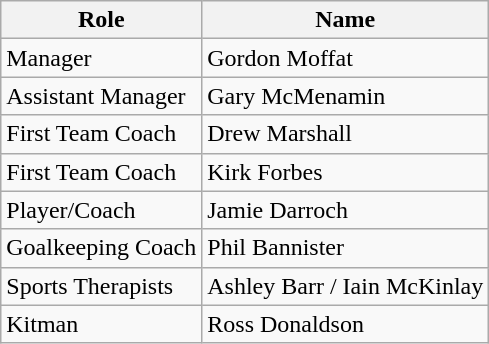<table class="wikitable">
<tr>
<th>Role</th>
<th>Name</th>
</tr>
<tr>
<td>Manager</td>
<td> Gordon Moffat</td>
</tr>
<tr>
<td>Assistant Manager</td>
<td> Gary McMenamin</td>
</tr>
<tr>
<td>First Team Coach</td>
<td> Drew Marshall</td>
</tr>
<tr>
<td>First Team Coach</td>
<td> Kirk Forbes</td>
</tr>
<tr>
<td>Player/Coach</td>
<td> Jamie Darroch</td>
</tr>
<tr>
<td>Goalkeeping Coach</td>
<td> Phil Bannister</td>
</tr>
<tr>
<td>Sports Therapists</td>
<td> Ashley Barr / Iain McKinlay</td>
</tr>
<tr>
<td>Kitman</td>
<td> Ross Donaldson</td>
</tr>
</table>
